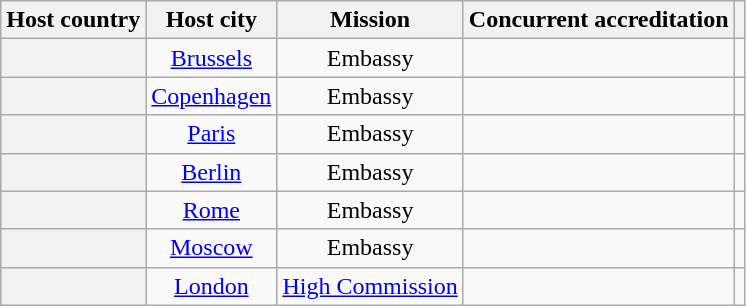<table class="wikitable plainrowheaders" style="text-align:center;">
<tr>
<th scope="col">Host country</th>
<th scope="col">Host city</th>
<th scope="col">Mission</th>
<th scope="col">Concurrent accreditation</th>
<th scope="col"></th>
</tr>
<tr>
<th scope="row"></th>
<td><a href='#'>Brussels</a></td>
<td>Embassy</td>
<td></td>
<td></td>
</tr>
<tr>
<th scope="row"></th>
<td><a href='#'>Copenhagen</a></td>
<td>Embassy</td>
<td></td>
<td></td>
</tr>
<tr>
<th scope="row"></th>
<td><a href='#'>Paris</a></td>
<td>Embassy</td>
<td></td>
<td></td>
</tr>
<tr>
<th scope="row"></th>
<td><a href='#'>Berlin</a></td>
<td>Embassy</td>
<td></td>
<td></td>
</tr>
<tr>
<th scope="row"></th>
<td><a href='#'>Rome</a></td>
<td>Embassy</td>
<td></td>
<td></td>
</tr>
<tr>
<th scope="row"></th>
<td><a href='#'>Moscow</a></td>
<td>Embassy</td>
<td></td>
<td></td>
</tr>
<tr>
<th scope="row"></th>
<td><a href='#'>London</a></td>
<td><a href='#'>High Commission</a></td>
<td></td>
<td></td>
</tr>
</table>
